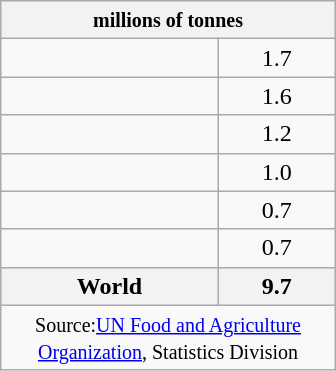<table class="wikitable" style="float:right; clear:right; width:14em; text-align:center; margin-right:1em;">
<tr>
<th colspan=2><small>millions of tonnes</small></th>
</tr>
<tr>
<td></td>
<td>1.7</td>
</tr>
<tr>
<td></td>
<td>1.6</td>
</tr>
<tr>
<td></td>
<td>1.2</td>
</tr>
<tr>
<td></td>
<td>1.0</td>
</tr>
<tr>
<td></td>
<td>0.7</td>
</tr>
<tr>
<td></td>
<td>0.7</td>
</tr>
<tr>
<th>World</th>
<th>9.7</th>
</tr>
<tr>
<td colspan=2><small>Source:<a href='#'>UN Food and Agriculture Organization</a>, Statistics Division</small></td>
</tr>
</table>
